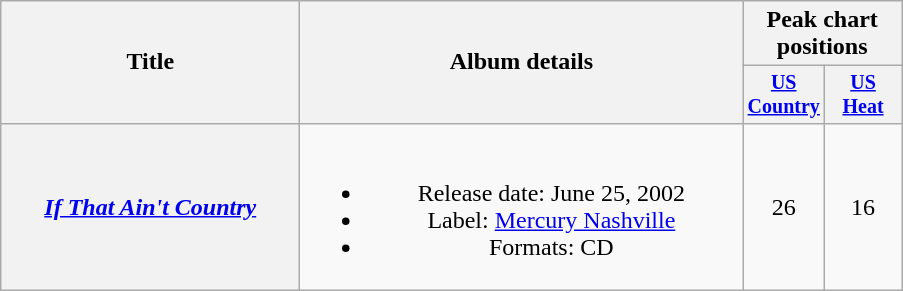<table class="wikitable plainrowheaders" style="text-align:center;">
<tr>
<th rowspan="2" style="width:12em;">Title</th>
<th rowspan="2" style="width:18em;">Album details</th>
<th colspan="2">Peak chart<br>positions</th>
</tr>
<tr style="font-size:smaller;">
<th width="45"><a href='#'>US Country</a></th>
<th width="45"><a href='#'>US Heat</a></th>
</tr>
<tr>
<th scope="row"><em><a href='#'>If That Ain't Country</a></em></th>
<td><br><ul><li>Release date: June 25, 2002</li><li>Label: <a href='#'>Mercury Nashville</a></li><li>Formats: CD</li></ul></td>
<td>26</td>
<td>16</td>
</tr>
</table>
